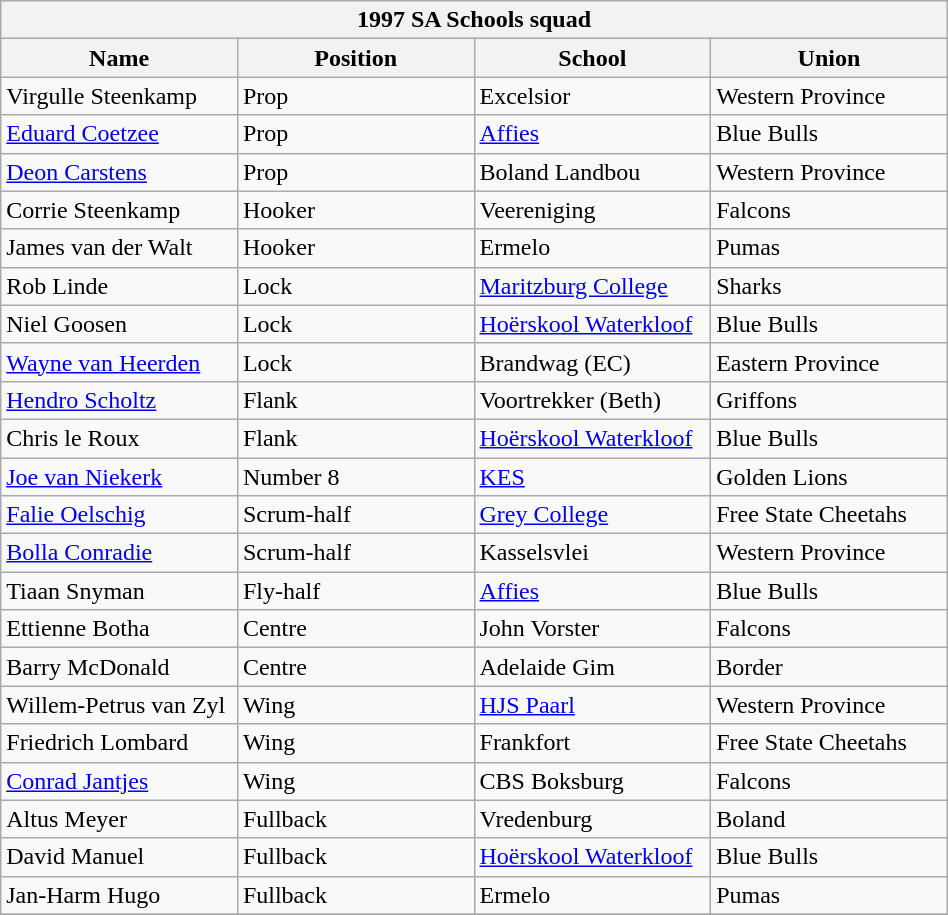<table class="wikitable" style="text-align:left; width:50%">
<tr>
<th colspan="100%">1997 SA Schools squad</th>
</tr>
<tr>
<th style="width:25%;">Name</th>
<th style="width:25%;">Position</th>
<th style="width:25%;">School</th>
<th style="width:25%;">Union</th>
</tr>
<tr>
<td>Virgulle Steenkamp</td>
<td>Prop</td>
<td>Excelsior</td>
<td>Western Province</td>
</tr>
<tr>
<td><a href='#'>Eduard Coetzee</a></td>
<td>Prop</td>
<td><a href='#'>Affies</a></td>
<td>Blue Bulls</td>
</tr>
<tr>
<td><a href='#'>Deon Carstens</a></td>
<td>Prop</td>
<td>Boland Landbou</td>
<td>Western Province</td>
</tr>
<tr>
<td>Corrie Steenkamp</td>
<td>Hooker</td>
<td>Veereniging</td>
<td>Falcons</td>
</tr>
<tr>
<td>James van der Walt</td>
<td>Hooker</td>
<td>Ermelo</td>
<td>Pumas</td>
</tr>
<tr>
<td>Rob Linde</td>
<td>Lock</td>
<td><a href='#'>Maritzburg College</a></td>
<td>Sharks</td>
</tr>
<tr>
<td>Niel Goosen</td>
<td>Lock</td>
<td><a href='#'>Hoërskool Waterkloof</a></td>
<td>Blue Bulls</td>
</tr>
<tr>
<td><a href='#'>Wayne van Heerden</a></td>
<td>Lock</td>
<td>Brandwag (EC)</td>
<td>Eastern Province</td>
</tr>
<tr>
<td><a href='#'>Hendro Scholtz</a></td>
<td>Flank</td>
<td>Voortrekker (Beth)</td>
<td>Griffons</td>
</tr>
<tr>
<td>Chris le Roux</td>
<td>Flank</td>
<td><a href='#'>Hoërskool Waterkloof</a></td>
<td>Blue Bulls</td>
</tr>
<tr>
<td><a href='#'>Joe van Niekerk</a></td>
<td>Number 8</td>
<td><a href='#'>KES</a></td>
<td>Golden Lions</td>
</tr>
<tr>
<td><a href='#'>Falie Oelschig</a></td>
<td>Scrum-half</td>
<td><a href='#'>Grey College</a></td>
<td>Free State Cheetahs</td>
</tr>
<tr>
<td><a href='#'>Bolla Conradie</a></td>
<td>Scrum-half</td>
<td>Kasselsvlei</td>
<td>Western Province</td>
</tr>
<tr>
<td>Tiaan Snyman</td>
<td>Fly-half</td>
<td><a href='#'>Affies</a></td>
<td>Blue Bulls</td>
</tr>
<tr>
<td>Ettienne Botha</td>
<td>Centre</td>
<td>John Vorster</td>
<td>Falcons</td>
</tr>
<tr>
<td>Barry McDonald</td>
<td>Centre</td>
<td>Adelaide Gim</td>
<td>Border</td>
</tr>
<tr>
<td>Willem-Petrus van Zyl</td>
<td>Wing</td>
<td><a href='#'>HJS Paarl</a></td>
<td>Western Province</td>
</tr>
<tr>
<td>Friedrich Lombard</td>
<td>Wing</td>
<td>Frankfort</td>
<td>Free State Cheetahs</td>
</tr>
<tr>
<td><a href='#'>Conrad Jantjes</a></td>
<td>Wing</td>
<td>CBS Boksburg</td>
<td>Falcons</td>
</tr>
<tr>
<td>Altus Meyer</td>
<td>Fullback</td>
<td>Vredenburg</td>
<td>Boland</td>
</tr>
<tr>
<td>David Manuel</td>
<td>Fullback</td>
<td><a href='#'>Hoërskool Waterkloof</a></td>
<td>Blue Bulls</td>
</tr>
<tr>
<td>Jan-Harm Hugo</td>
<td>Fullback</td>
<td>Ermelo</td>
<td>Pumas</td>
</tr>
<tr>
</tr>
</table>
